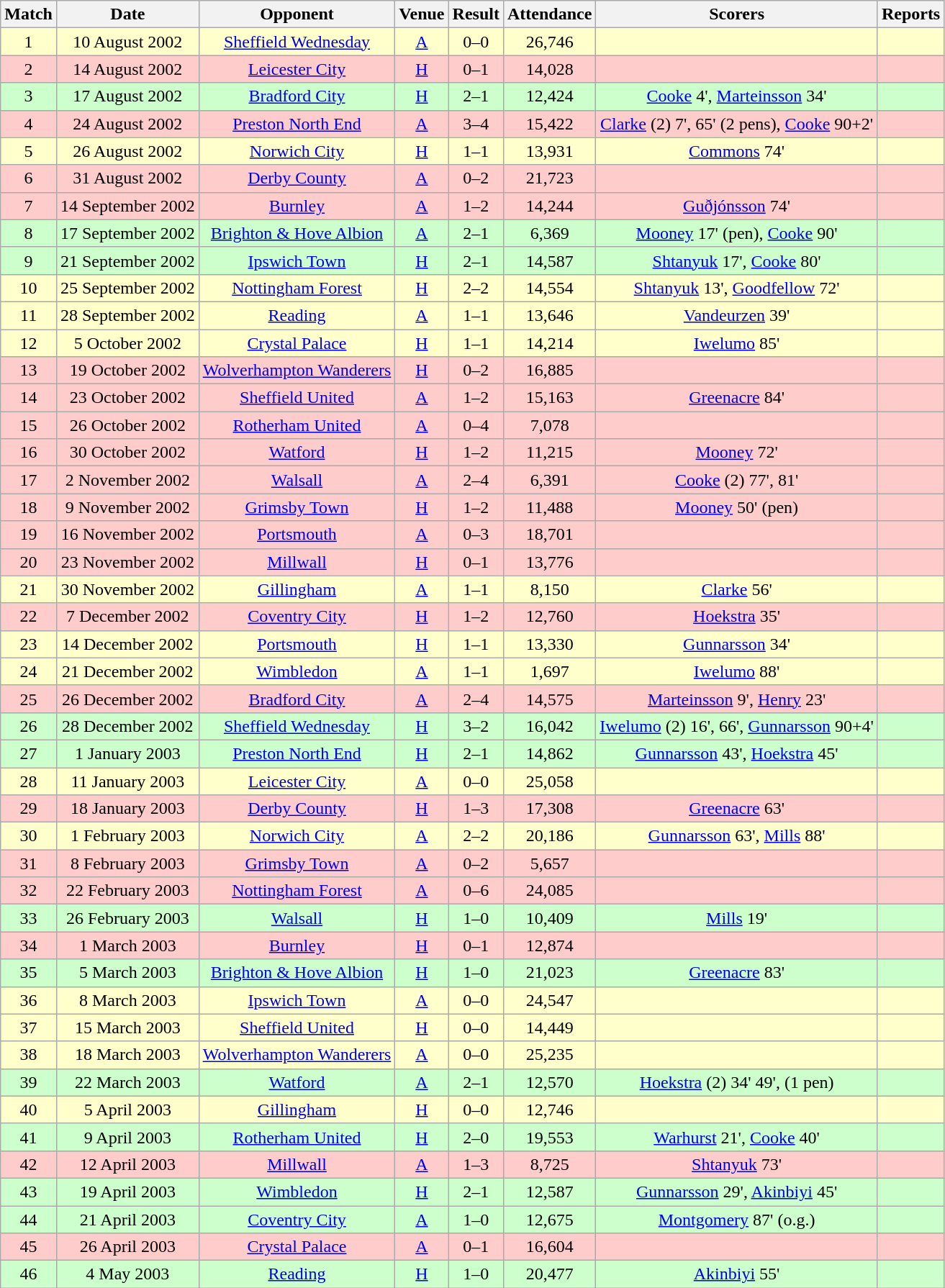<table class="wikitable" style="text-align:center;">
<tr>
<th>Match</th>
<th>Date</th>
<th>Opponent</th>
<th>Venue</th>
<th>Result</th>
<th>Attendance</th>
<th>Scorers</th>
<th>Reports</th>
</tr>
<tr style="background:#FFFFCC;">
<td>1</td>
<td>10 August 2002</td>
<td><a href='#'>Sheffield Wednesday</a></td>
<td><a href='#'>A</a></td>
<td>0–0</td>
<td>26,746</td>
<td></td>
<td></td>
</tr>
<tr style="background:#FFCCCC;">
<td>2</td>
<td>14 August 2002</td>
<td><a href='#'>Leicester City</a></td>
<td><a href='#'>H</a></td>
<td>0–1</td>
<td>14,028</td>
<td></td>
<td></td>
</tr>
<tr style="background:#CCFFCC;">
<td>3</td>
<td>17 August 2002</td>
<td><a href='#'>Bradford City</a></td>
<td><a href='#'>H</a></td>
<td>2–1</td>
<td>12,424</td>
<td><a href='#'>Cooke</a> 4', <a href='#'>Marteinsson</a> 34'</td>
<td></td>
</tr>
<tr style="background:#FFCCCC;">
<td>4</td>
<td>24 August 2002</td>
<td><a href='#'>Preston North End</a></td>
<td><a href='#'>A</a></td>
<td>3–4</td>
<td>15,422</td>
<td><a href='#'>Clarke</a> (2) 7', 65' (2 pens), <a href='#'>Cooke</a> 90+2'</td>
<td></td>
</tr>
<tr style="background:#FFFFCC;">
<td>5</td>
<td>26 August 2002</td>
<td><a href='#'>Norwich City</a></td>
<td><a href='#'>H</a></td>
<td>1–1</td>
<td>13,931</td>
<td><a href='#'>Commons</a> 74'</td>
<td></td>
</tr>
<tr style="background:#FFCCCC;">
<td>6</td>
<td>31 August 2002</td>
<td><a href='#'>Derby County</a></td>
<td><a href='#'>A</a></td>
<td>0–2</td>
<td>21,723</td>
<td></td>
<td></td>
</tr>
<tr style="background:#FFCCCC;">
<td>7</td>
<td>14 September 2002</td>
<td><a href='#'>Burnley</a></td>
<td><a href='#'>A</a></td>
<td>1–2</td>
<td>14,244</td>
<td><a href='#'>Guðjónsson</a> 74'</td>
<td></td>
</tr>
<tr style="background:#CCFFCC;">
<td>8</td>
<td>17 September 2002</td>
<td><a href='#'>Brighton & Hove Albion</a></td>
<td><a href='#'>A</a></td>
<td>2–1</td>
<td>6,369</td>
<td><a href='#'>Mooney</a> 17' (pen), <a href='#'>Cooke</a> 90'</td>
<td></td>
</tr>
<tr style="background:#CCFFCC;">
<td>9</td>
<td>21 September 2002</td>
<td><a href='#'>Ipswich Town</a></td>
<td><a href='#'>H</a></td>
<td>2–1</td>
<td>14,587</td>
<td><a href='#'>Shtanyuk</a> 17', <a href='#'>Cooke</a> 80'</td>
<td></td>
</tr>
<tr style="background:#FFFFCC;">
<td>10</td>
<td>25 September 2002</td>
<td><a href='#'>Nottingham Forest</a></td>
<td><a href='#'>H</a></td>
<td>2–2</td>
<td>14,554</td>
<td><a href='#'>Shtanyuk</a> 13', <a href='#'>Goodfellow</a> 72'</td>
<td></td>
</tr>
<tr style="background:#FFFFCC;">
<td>11</td>
<td>28 September 2002</td>
<td><a href='#'>Reading</a></td>
<td><a href='#'>A</a></td>
<td>1–1</td>
<td>13,646</td>
<td><a href='#'>Vandeurzen</a> 39'</td>
<td></td>
</tr>
<tr style="background:#FFFFCC;">
<td>12</td>
<td>5 October 2002</td>
<td><a href='#'>Crystal Palace</a></td>
<td><a href='#'>H</a></td>
<td>1–1</td>
<td>14,214</td>
<td><a href='#'>Iwelumo</a> 85'</td>
<td></td>
</tr>
<tr style="background:#FFCCCC;">
<td>13</td>
<td>19 October 2002</td>
<td><a href='#'>Wolverhampton Wanderers</a></td>
<td><a href='#'>H</a></td>
<td>0–2</td>
<td>16,885</td>
<td></td>
<td></td>
</tr>
<tr style="background:#FFCCCC;">
<td>14</td>
<td>23 October 2002</td>
<td><a href='#'>Sheffield United</a></td>
<td><a href='#'>A</a></td>
<td>1–2</td>
<td>15,163</td>
<td><a href='#'>Greenacre</a> 84'</td>
<td></td>
</tr>
<tr style="background:#FFCCCC;">
<td>15</td>
<td>26 October 2002</td>
<td><a href='#'>Rotherham United</a></td>
<td><a href='#'>A</a></td>
<td>0–4</td>
<td>7,078</td>
<td></td>
<td></td>
</tr>
<tr style="background:#FFCCCC;">
<td>16</td>
<td>30 October 2002</td>
<td><a href='#'>Watford</a></td>
<td><a href='#'>H</a></td>
<td>1–2</td>
<td>11,215</td>
<td><a href='#'>Mooney</a> 72'</td>
<td></td>
</tr>
<tr style="background:#FFCCCC;">
<td>17</td>
<td>2 November 2002</td>
<td><a href='#'>Walsall</a></td>
<td><a href='#'>A</a></td>
<td>2–4</td>
<td>6,391</td>
<td><a href='#'>Cooke</a> (2) 77', 81'</td>
<td></td>
</tr>
<tr style="background:#FFCCCC;">
<td>18</td>
<td>9 November 2002</td>
<td><a href='#'>Grimsby Town</a></td>
<td><a href='#'>H</a></td>
<td>1–2</td>
<td>11,488</td>
<td><a href='#'>Mooney</a> 50' (pen)</td>
<td></td>
</tr>
<tr style="background:#FFCCCC;">
<td>19</td>
<td>16 November 2002</td>
<td><a href='#'>Portsmouth</a></td>
<td><a href='#'>A</a></td>
<td>0–3</td>
<td>18,701</td>
<td></td>
<td></td>
</tr>
<tr style="background:#FFCCCC;">
<td>20</td>
<td>23 November 2002</td>
<td><a href='#'>Millwall</a></td>
<td><a href='#'>H</a></td>
<td>0–1</td>
<td>13,776</td>
<td></td>
<td></td>
</tr>
<tr style="background:#FFFFCC;">
<td>21</td>
<td>30 November 2002</td>
<td><a href='#'>Gillingham</a></td>
<td><a href='#'>A</a></td>
<td>1–1</td>
<td>8,150</td>
<td><a href='#'>Clarke</a> 56'</td>
<td></td>
</tr>
<tr style="background:#FFCCCC;">
<td>22</td>
<td>7 December 2002</td>
<td><a href='#'>Coventry City</a></td>
<td><a href='#'>H</a></td>
<td>1–2</td>
<td>12,760</td>
<td><a href='#'>Hoekstra</a> 35'</td>
<td></td>
</tr>
<tr style="background:#FFFFCC;">
<td>23</td>
<td>14 December 2002</td>
<td><a href='#'>Portsmouth</a></td>
<td><a href='#'>H</a></td>
<td>1–1</td>
<td>13,330</td>
<td><a href='#'>Gunnarsson</a> 34'</td>
<td></td>
</tr>
<tr style="background:#FFFFCC;">
<td>24</td>
<td>21 December 2002</td>
<td><a href='#'>Wimbledon</a></td>
<td><a href='#'>A</a></td>
<td>1–1</td>
<td>1,697</td>
<td><a href='#'>Iwelumo</a> 88'</td>
<td></td>
</tr>
<tr style="background:#FFCCCC;">
<td>25</td>
<td>26 December 2002</td>
<td><a href='#'>Bradford City</a></td>
<td><a href='#'>A</a></td>
<td>2–4</td>
<td>14,575</td>
<td><a href='#'>Marteinsson</a> 9', <a href='#'>Henry</a> 23'</td>
<td></td>
</tr>
<tr style="background:#CCFFCC;">
<td>26</td>
<td>28 December 2002</td>
<td><a href='#'>Sheffield Wednesday</a></td>
<td><a href='#'>H</a></td>
<td>3–2</td>
<td>16,042</td>
<td><a href='#'>Iwelumo</a> (2) 16', 66', <a href='#'>Gunnarsson</a> 90+4'</td>
<td></td>
</tr>
<tr style="background:#CCFFCC;">
<td>27</td>
<td>1 January 2003</td>
<td><a href='#'>Preston North End</a></td>
<td><a href='#'>H</a></td>
<td>2–1</td>
<td>14,862</td>
<td><a href='#'>Gunnarsson</a> 43', <a href='#'>Hoekstra</a> 45'</td>
<td></td>
</tr>
<tr style="background:#FFFFCC;">
<td>28</td>
<td>11 January 2003</td>
<td><a href='#'>Leicester City</a></td>
<td><a href='#'>A</a></td>
<td>0–0</td>
<td>25,058</td>
<td></td>
<td></td>
</tr>
<tr style="background:#FFCCCC;">
<td>29</td>
<td>18 January 2003</td>
<td><a href='#'>Derby County</a></td>
<td><a href='#'>H</a></td>
<td>1–3</td>
<td>17,308</td>
<td><a href='#'>Greenacre</a> 63'</td>
<td></td>
</tr>
<tr style="background:#FFFFCC;">
<td>30</td>
<td>1 February 2003</td>
<td><a href='#'>Norwich City</a></td>
<td><a href='#'>A</a></td>
<td>2–2</td>
<td>20,186</td>
<td><a href='#'>Gunnarsson</a> 63', <a href='#'>Mills</a> 88'</td>
<td></td>
</tr>
<tr style="background:#FFCCCC;">
<td>31</td>
<td>8 February 2003</td>
<td><a href='#'>Grimsby Town</a></td>
<td><a href='#'>A</a></td>
<td>0–2</td>
<td>5,657</td>
<td></td>
<td></td>
</tr>
<tr style="background:#FFCCCC;">
<td>32</td>
<td>22 February 2003</td>
<td><a href='#'>Nottingham Forest</a></td>
<td><a href='#'>A</a></td>
<td>0–6</td>
<td>24,085</td>
<td></td>
<td></td>
</tr>
<tr style="background:#CCFFCC;">
<td>33</td>
<td>26 February 2003</td>
<td><a href='#'>Walsall</a></td>
<td><a href='#'>H</a></td>
<td>1–0</td>
<td>10,409</td>
<td><a href='#'>Mills</a> 19'</td>
<td></td>
</tr>
<tr style="background:#FFCCCC;">
<td>34</td>
<td>1 March 2003</td>
<td><a href='#'>Burnley</a></td>
<td><a href='#'>H</a></td>
<td>0–1</td>
<td>12,874</td>
<td></td>
<td></td>
</tr>
<tr style="background:#CCFFCC;">
<td>35</td>
<td>5 March 2003</td>
<td><a href='#'>Brighton & Hove Albion</a></td>
<td><a href='#'>H</a></td>
<td>1–0</td>
<td>21,023</td>
<td><a href='#'>Greenacre</a> 83'</td>
<td></td>
</tr>
<tr style="background:#FFFFCC;">
<td>36</td>
<td>8 March 2003</td>
<td><a href='#'>Ipswich Town</a></td>
<td><a href='#'>A</a></td>
<td>0–0</td>
<td>24,547</td>
<td></td>
<td></td>
</tr>
<tr style="background:#FFFFCC;">
<td>37</td>
<td>15 March 2003</td>
<td><a href='#'>Sheffield United</a></td>
<td><a href='#'>H</a></td>
<td>0–0</td>
<td>14,449</td>
<td></td>
<td></td>
</tr>
<tr style="background:#FFFFCC;">
<td>38</td>
<td>18 March 2003</td>
<td><a href='#'>Wolverhampton Wanderers</a></td>
<td><a href='#'>A</a></td>
<td>0–0</td>
<td>25,235</td>
<td></td>
<td></td>
</tr>
<tr style="background:#CCFFCC;">
<td>39</td>
<td>22 March 2003</td>
<td><a href='#'>Watford</a></td>
<td><a href='#'>A</a></td>
<td>2–1</td>
<td>12,570</td>
<td><a href='#'>Hoekstra</a> (2) 34' 49', (1 pen)</td>
<td></td>
</tr>
<tr style="background:#FFFFCC;">
<td>40</td>
<td>5 April 2003</td>
<td><a href='#'>Gillingham</a></td>
<td><a href='#'>H</a></td>
<td>0–0</td>
<td>12,746</td>
<td></td>
<td></td>
</tr>
<tr style="background:#CCFFCC;">
<td>41</td>
<td>9 April 2003</td>
<td><a href='#'>Rotherham United</a></td>
<td><a href='#'>H</a></td>
<td>2–0</td>
<td>19,553</td>
<td><a href='#'>Warhurst</a> 21', <a href='#'>Cooke</a> 40'</td>
<td></td>
</tr>
<tr style="background:#FFCCCC;">
<td>42</td>
<td>12 April 2003</td>
<td><a href='#'>Millwall</a></td>
<td><a href='#'>A</a></td>
<td>1–3</td>
<td>8,725</td>
<td><a href='#'>Shtanyuk</a> 73'</td>
<td></td>
</tr>
<tr style="background:#CCFFCC;">
<td>43</td>
<td>19 April 2003</td>
<td><a href='#'>Wimbledon</a></td>
<td><a href='#'>H</a></td>
<td>2–1</td>
<td>12,587</td>
<td><a href='#'>Gunnarsson</a> 29', <a href='#'>Akinbiyi</a> 45'</td>
<td></td>
</tr>
<tr style="background:#CCFFCC;">
<td>44</td>
<td>21 April 2003</td>
<td><a href='#'>Coventry City</a></td>
<td><a href='#'>A</a></td>
<td>1–0</td>
<td>12,675</td>
<td><a href='#'>Montgomery</a> 87' (o.g.)</td>
<td></td>
</tr>
<tr style="background:#FFCCCC;">
<td>45</td>
<td>26 April 2003</td>
<td><a href='#'>Crystal Palace</a></td>
<td><a href='#'>A</a></td>
<td>0–1</td>
<td>16,604</td>
<td></td>
<td></td>
</tr>
<tr style="background:#CCFFCC;">
<td>46</td>
<td>4 May 2003</td>
<td><a href='#'>Reading</a></td>
<td><a href='#'>H</a></td>
<td>1–0</td>
<td>20,477</td>
<td><a href='#'>Akinbiyi</a> 55'</td>
<td></td>
</tr>
</table>
